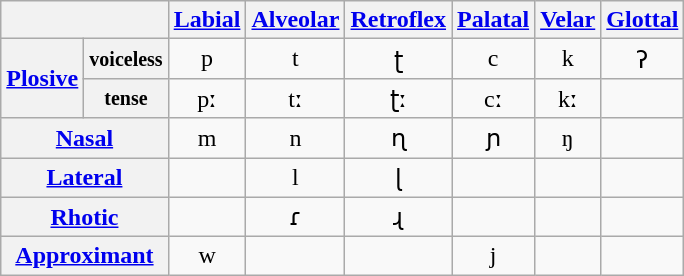<table class="wikitable IPA" style="text-align: center;">
<tr>
<th colspan="2"></th>
<th><a href='#'>Labial</a></th>
<th><a href='#'>Alveolar</a></th>
<th><a href='#'>Retroflex</a></th>
<th><a href='#'>Palatal</a></th>
<th><a href='#'>Velar</a></th>
<th><a href='#'>Glottal</a></th>
</tr>
<tr>
<th rowspan="2"><a href='#'>Plosive</a></th>
<th><small>voiceless</small></th>
<td>p</td>
<td>t</td>
<td>ʈ</td>
<td>c</td>
<td>k</td>
<td>ʔ</td>
</tr>
<tr>
<th><small>tense</small></th>
<td>pː</td>
<td>tː</td>
<td>ʈː</td>
<td>cː</td>
<td>kː</td>
<td></td>
</tr>
<tr>
<th colspan="2"><a href='#'>Nasal</a></th>
<td>m</td>
<td>n</td>
<td colspan="1">ɳ</td>
<td>ɲ</td>
<td>ŋ</td>
<td></td>
</tr>
<tr>
<th colspan="2"><a href='#'>Lateral</a></th>
<td colspan="1"></td>
<td>l</td>
<td colspan="1">ɭ</td>
<td colspan="1"></td>
<td colspan="1"></td>
<td></td>
</tr>
<tr>
<th colspan="2"><a href='#'>Rhotic</a></th>
<td colspan="1"></td>
<td>ɾ</td>
<td colspan="1">ɻ</td>
<td colspan="1"></td>
<td colspan="1"></td>
<td></td>
</tr>
<tr>
<th colspan="2"><a href='#'>Approximant</a></th>
<td>w</td>
<td colspan="1"></td>
<td colspan="1"></td>
<td>j</td>
<td></td>
<td></td>
</tr>
</table>
